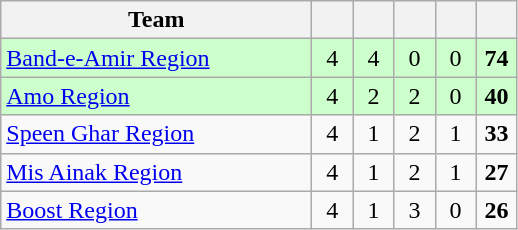<table class="wikitable" style="text-align:center">
<tr>
<th style="width:200px">Team</th>
<th width="20"></th>
<th width="20"></th>
<th width="20"></th>
<th width="20"></th>
<th width="20"></th>
</tr>
<tr style="background: #cfc">
<td style="text-align:left"><a href='#'>Band-e-Amir Region</a></td>
<td>4</td>
<td>4</td>
<td>0</td>
<td>0</td>
<td><strong>74</strong></td>
</tr>
<tr style="background: #cfc">
<td style="text-align:left"><a href='#'>Amo Region</a></td>
<td>4</td>
<td>2</td>
<td>2</td>
<td>0</td>
<td><strong>40</strong></td>
</tr>
<tr>
<td style="text-align:left"><a href='#'>Speen Ghar Region</a></td>
<td>4</td>
<td>1</td>
<td>2</td>
<td>1</td>
<td><strong>33</strong></td>
</tr>
<tr>
<td style="text-align:left"><a href='#'>Mis Ainak Region</a></td>
<td>4</td>
<td>1</td>
<td>2</td>
<td>1</td>
<td><strong>27</strong></td>
</tr>
<tr>
<td style="text-align:left"><a href='#'>Boost Region</a></td>
<td>4</td>
<td>1</td>
<td>3</td>
<td>0</td>
<td><strong>26</strong></td>
</tr>
</table>
